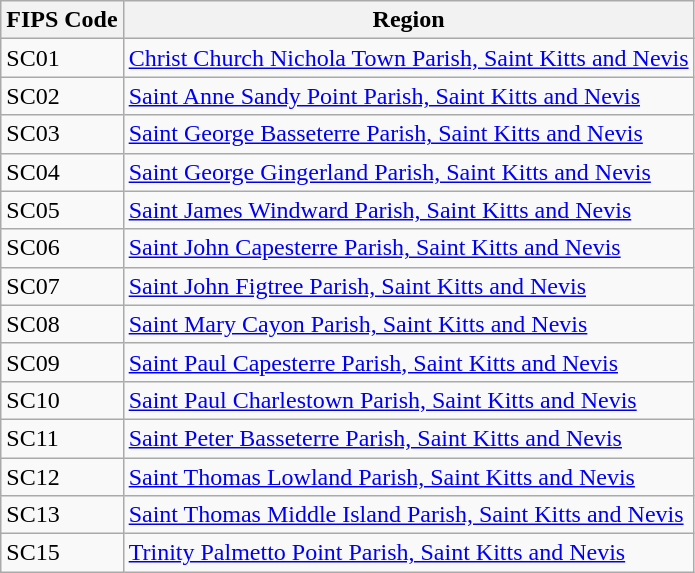<table class="wikitable">
<tr>
<th>FIPS Code</th>
<th>Region</th>
</tr>
<tr>
<td>SC01</td>
<td><a href='#'>Christ Church Nichola Town Parish, Saint Kitts and Nevis</a></td>
</tr>
<tr>
<td>SC02</td>
<td><a href='#'>Saint Anne Sandy Point Parish, Saint Kitts and Nevis</a></td>
</tr>
<tr>
<td>SC03</td>
<td><a href='#'>Saint George Basseterre Parish, Saint Kitts and Nevis</a></td>
</tr>
<tr>
<td>SC04</td>
<td><a href='#'>Saint George Gingerland Parish, Saint Kitts and Nevis</a></td>
</tr>
<tr>
<td>SC05</td>
<td><a href='#'>Saint James Windward Parish, Saint Kitts and Nevis</a></td>
</tr>
<tr>
<td>SC06</td>
<td><a href='#'>Saint John Capesterre Parish, Saint Kitts and Nevis</a></td>
</tr>
<tr>
<td>SC07</td>
<td><a href='#'>Saint John Figtree Parish, Saint Kitts and Nevis</a></td>
</tr>
<tr>
<td>SC08</td>
<td><a href='#'>Saint Mary Cayon Parish, Saint Kitts and Nevis</a></td>
</tr>
<tr>
<td>SC09</td>
<td><a href='#'>Saint Paul Capesterre Parish, Saint Kitts and Nevis</a></td>
</tr>
<tr>
<td>SC10</td>
<td><a href='#'>Saint Paul Charlestown Parish, Saint Kitts and Nevis</a></td>
</tr>
<tr>
<td>SC11</td>
<td><a href='#'>Saint Peter Basseterre Parish, Saint Kitts and Nevis</a></td>
</tr>
<tr>
<td>SC12</td>
<td><a href='#'>Saint Thomas Lowland Parish, Saint Kitts and Nevis</a></td>
</tr>
<tr>
<td>SC13</td>
<td><a href='#'>Saint Thomas Middle Island Parish, Saint Kitts and Nevis</a></td>
</tr>
<tr>
<td>SC15</td>
<td><a href='#'>Trinity Palmetto Point Parish, Saint Kitts and Nevis</a></td>
</tr>
</table>
